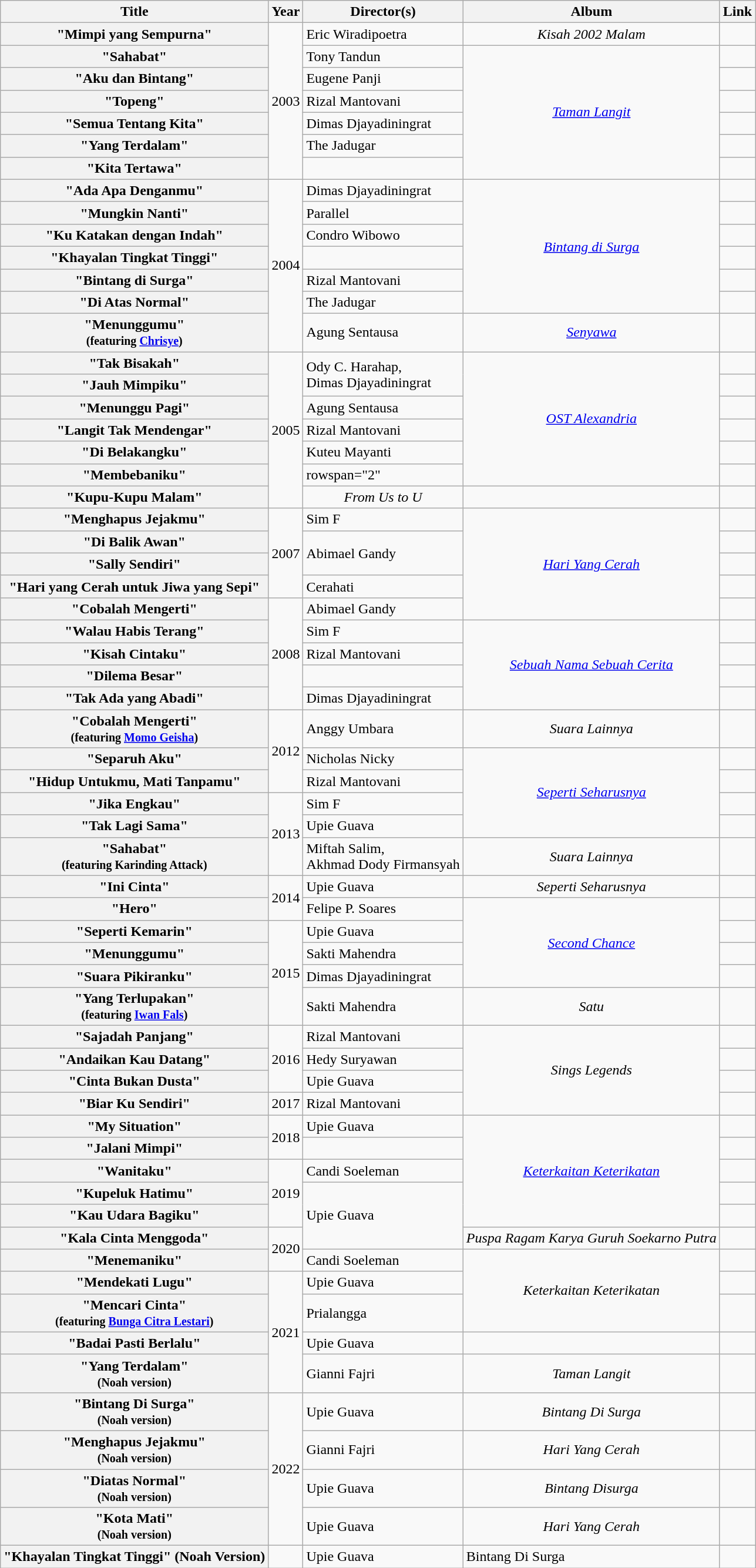<table class="wikitable plainrowheaders">
<tr>
<th scope="col">Title</th>
<th scope="col">Year</th>
<th scope="col">Director(s)</th>
<th scope="col">Album</th>
<th scope="col">Link</th>
</tr>
<tr>
<th scope="row">"Mimpi yang Sempurna"</th>
<td rowspan="7">2003</td>
<td>Eric Wiradipoetra</td>
<td align="center"><em>Kisah 2002 Malam</em></td>
<td></td>
</tr>
<tr>
<th scope="row">"Sahabat"</th>
<td>Tony Tandun</td>
<td align="center" rowspan="6"><em><a href='#'>Taman Langit</a></em></td>
<td></td>
</tr>
<tr>
<th scope="row">"Aku dan Bintang"</th>
<td>Eugene Panji</td>
<td></td>
</tr>
<tr>
<th scope="row">"Topeng"</th>
<td>Rizal Mantovani</td>
<td></td>
</tr>
<tr>
<th scope="row">"Semua Tentang Kita"</th>
<td>Dimas Djayadiningrat</td>
<td></td>
</tr>
<tr>
<th scope="row">"Yang Terdalam"</th>
<td>The Jadugar</td>
<td></td>
</tr>
<tr>
<th scope="row">"Kita Tertawa"</th>
<td></td>
<td></td>
</tr>
<tr>
<th scope="row">"Ada Apa Denganmu"</th>
<td rowspan="7">2004</td>
<td>Dimas Djayadiningrat</td>
<td rowspan="6" align="center"><em><a href='#'>Bintang di Surga</a></em></td>
<td></td>
</tr>
<tr>
<th scope="row">"Mungkin Nanti"</th>
<td>Parallel</td>
<td></td>
</tr>
<tr>
<th scope="row">"Ku Katakan dengan Indah"</th>
<td>Condro Wibowo</td>
<td></td>
</tr>
<tr>
<th scope="row">"Khayalan Tingkat Tinggi"</th>
<td></td>
<td></td>
</tr>
<tr>
<th scope="row">"Bintang di Surga"</th>
<td>Rizal Mantovani</td>
<td></td>
</tr>
<tr>
<th scope="row">"Di Atas Normal"</th>
<td>The Jadugar</td>
<td></td>
</tr>
<tr>
<th scope="row">"Menunggumu"<br><small>(featuring <a href='#'>Chrisye</a>)</small></th>
<td>Agung Sentausa</td>
<td align="center"><em><a href='#'>Senyawa</a></em></td>
<td></td>
</tr>
<tr>
<th scope="row">"Tak Bisakah"</th>
<td rowspan="7">2005</td>
<td rowspan="2">Ody C. Harahap,<br>Dimas Djayadiningrat</td>
<td rowspan="6" align="center"><em><a href='#'>OST Alexandria</a></em></td>
<td></td>
</tr>
<tr>
<th scope="row">"Jauh Mimpiku"</th>
<td></td>
</tr>
<tr>
<th scope="row">"Menunggu Pagi"</th>
<td>Agung Sentausa</td>
<td></td>
</tr>
<tr>
<th scope="row">"Langit Tak Mendengar"</th>
<td>Rizal Mantovani</td>
<td></td>
</tr>
<tr>
<th scope="row">"Di Belakangku"</th>
<td>Kuteu Mayanti</td>
<td></td>
</tr>
<tr>
<th scope="row">"Membebaniku"</th>
<td>rowspan="2" </td>
<td></td>
</tr>
<tr>
<th scope="row">"Kupu-Kupu Malam"</th>
<td align="center"><em>From Us to U</em></td>
<td></td>
</tr>
<tr>
<th scope="row">"Menghapus Jejakmu"</th>
<td rowspan= "4">2007</td>
<td>Sim F</td>
<td align="center" rowspan= "5"><em><a href='#'>Hari Yang Cerah</a></em></td>
<td></td>
</tr>
<tr>
<th scope="row">"Di Balik Awan"</th>
<td rowspan= "2">Abimael Gandy</td>
<td></td>
</tr>
<tr>
<th scope="row">"Sally Sendiri"</th>
<td></td>
</tr>
<tr>
<th scope="row">"Hari yang Cerah untuk Jiwa yang Sepi"</th>
<td>Cerahati</td>
<td></td>
</tr>
<tr>
<th scope="row">"Cobalah Mengerti"</th>
<td rowspan="5">2008</td>
<td>Abimael Gandy</td>
<td></td>
</tr>
<tr>
<th scope="row">"Walau Habis Terang"</th>
<td>Sim F</td>
<td align="center" rowspan="4"><em><a href='#'>Sebuah Nama Sebuah Cerita</a></em></td>
<td></td>
</tr>
<tr>
<th scope="row">"Kisah Cintaku"</th>
<td>Rizal Mantovani</td>
<td></td>
</tr>
<tr>
<th scope="row">"Dilema Besar"</th>
<td></td>
<td></td>
</tr>
<tr>
<th scope="row">"Tak Ada yang Abadi"</th>
<td>Dimas Djayadiningrat</td>
<td></td>
</tr>
<tr>
<th scope="row">"Cobalah Mengerti"<br><small>(featuring <a href='#'>Momo Geisha</a>)</small></th>
<td rowspan="3">2012</td>
<td>Anggy Umbara</td>
<td align="center"><em>Suara Lainnya</em></td>
<td></td>
</tr>
<tr>
<th scope="row">"Separuh Aku"</th>
<td>Nicholas Nicky</td>
<td align="center" rowspan="4"><em><a href='#'>Seperti Seharusnya</a></em></td>
<td></td>
</tr>
<tr>
<th scope="row">"Hidup Untukmu, Mati Tanpamu"</th>
<td>Rizal Mantovani</td>
<td></td>
</tr>
<tr>
<th scope="row">"Jika Engkau"</th>
<td rowspan="3">2013</td>
<td>Sim F</td>
<td></td>
</tr>
<tr>
<th scope="row">"Tak Lagi Sama"</th>
<td>Upie Guava</td>
<td></td>
</tr>
<tr>
<th scope="row">"Sahabat"<br><small>(featuring Karinding Attack)</small></th>
<td>Miftah Salim,<br>Akhmad Dody Firmansyah</td>
<td align="center"><em>Suara Lainnya</em></td>
<td></td>
</tr>
<tr>
<th scope="row">"Ini Cinta"</th>
<td rowspan="2">2014</td>
<td>Upie Guava</td>
<td align="center"><em>Seperti Seharusnya</em></td>
<td></td>
</tr>
<tr>
<th scope="row">"Hero"</th>
<td>Felipe P. Soares</td>
<td align="center" rowspan="4"><em><a href='#'>Second Chance</a></em></td>
<td></td>
</tr>
<tr>
<th scope="row">"Seperti Kemarin"</th>
<td rowspan="4">2015</td>
<td>Upie Guava</td>
<td></td>
</tr>
<tr>
<th scope="row">"Menunggumu"</th>
<td>Sakti Mahendra</td>
<td></td>
</tr>
<tr>
<th scope="row">"Suara Pikiranku"</th>
<td>Dimas Djayadiningrat</td>
<td></td>
</tr>
<tr>
<th scope="row">"Yang Terlupakan"<br><small>(featuring <a href='#'>Iwan Fals</a>)</small></th>
<td>Sakti Mahendra</td>
<td align="center"><em>Satu</em></td>
<td></td>
</tr>
<tr>
<th scope="row">"Sajadah Panjang"</th>
<td rowspan= "3">2016</td>
<td>Rizal Mantovani</td>
<td align="center" rowspan="4"><em>Sings Legends</em></td>
<td></td>
</tr>
<tr>
<th scope="row">"Andaikan Kau Datang"</th>
<td>Hedy Suryawan</td>
<td></td>
</tr>
<tr>
<th scope="row">"Cinta Bukan Dusta"</th>
<td>Upie Guava</td>
<td></td>
</tr>
<tr>
<th scope="row">"Biar Ku Sendiri"</th>
<td>2017</td>
<td>Rizal Mantovani</td>
<td></td>
</tr>
<tr>
<th scope="row">"My Situation"</th>
<td rowspan="2">2018</td>
<td>Upie Guava</td>
<td align="center" rowspan="5"><em><a href='#'>Keterkaitan Keterikatan</a></em></td>
<td></td>
</tr>
<tr>
<th scope="row">"Jalani Mimpi"</th>
<td></td>
<td></td>
</tr>
<tr>
<th scope="row">"Wanitaku"</th>
<td rowspan="3">2019</td>
<td>Candi Soeleman</td>
<td></td>
</tr>
<tr>
<th scope="row">"Kupeluk Hatimu"</th>
<td rowspan="3">Upie Guava</td>
<td></td>
</tr>
<tr>
<th scope="row">"Kau Udara Bagiku"</th>
<td></td>
</tr>
<tr>
<th scope="row">"Kala Cinta Menggoda"</th>
<td rowspan="2">2020</td>
<td align="center"><em>Puspa Ragam Karya Guruh Soekarno Putra</em></td>
<td></td>
</tr>
<tr>
<th scope="row">"Menemaniku"</th>
<td>Candi Soeleman</td>
<td align="center" rowspan="3"><em>Keterkaitan Keterikatan</em></td>
<td></td>
</tr>
<tr>
<th scope="row">"Mendekati Lugu"</th>
<td rowspan="4">2021</td>
<td>Upie Guava</td>
<td></td>
</tr>
<tr>
<th scope="row">"Mencari Cinta"<br><small>(featuring <a href='#'>Bunga Citra Lestari</a>)</small></th>
<td>Prialangga</td>
<td></td>
</tr>
<tr>
<th scope="row">"Badai Pasti Berlalu"</th>
<td>Upie Guava</td>
<td></td>
<td></td>
</tr>
<tr>
<th scope="row">"Yang Terdalam"<br><small>(Noah version)</small></th>
<td>Gianni Fajri</td>
<td align="center"><em>Taman Langit</em></td>
<td></td>
</tr>
<tr>
<th scope="row">"Bintang Di Surga"<br><small>(Noah version)</small></th>
<td rowspan="4">2022</td>
<td>Upie Guava</td>
<td align="center"><em>Bintang Di Surga</em></td>
<td></td>
</tr>
<tr>
<th scope="row">"Menghapus Jejakmu"<br><small>(Noah version)</small></th>
<td>Gianni Fajri</td>
<td align="center"><em>Hari Yang Cerah</em></td>
<td></td>
</tr>
<tr>
<th scope="row">"Diatas Normal"<br><small>(Noah version)</small></th>
<td>Upie Guava</td>
<td align="center"><em>Bintang Disurga</em></td>
<td></td>
</tr>
<tr>
<th scope="row">"Kota Mati"<br><small>(Noah version)</small></th>
<td>Upie Guava</td>
<td align="center"><em>Hari Yang Cerah</em></td>
<td></td>
</tr>
<tr>
<th>"<strong>Khayalan Tingkat Tinggi" (Noah Version)</strong></th>
<td></td>
<td>Upie Guava</td>
<td>Bintang Di Surga</td>
<td></td>
</tr>
</table>
